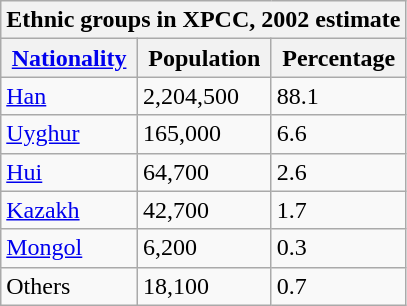<table class="wikitable">
<tr>
<th align=center colspan=3>Ethnic groups in XPCC, 2002 estimate</th>
</tr>
<tr>
<th><a href='#'>Nationality</a></th>
<th>Population</th>
<th>Percentage</th>
</tr>
<tr ------------------------------------------------------------------------------------>
<td><a href='#'>Han</a></td>
<td>2,204,500</td>
<td>88.1</td>
</tr>
<tr ------------------------------------------------------------------------------------>
<td><a href='#'>Uyghur</a></td>
<td>165,000</td>
<td>6.6</td>
</tr>
<tr ------------------------------------------------------------------------------------>
<td><a href='#'>Hui</a></td>
<td>64,700</td>
<td>2.6</td>
</tr>
<tr ------------------------------------------------------------------------------------>
<td><a href='#'>Kazakh</a></td>
<td>42,700</td>
<td>1.7</td>
</tr>
<tr ------------------------------------------------------------------------------------>
<td><a href='#'>Mongol</a></td>
<td>6,200</td>
<td>0.3</td>
</tr>
<tr ------------------------------------------------------------------------------------>
<td>Others</td>
<td>18,100</td>
<td>0.7</td>
</tr>
</table>
